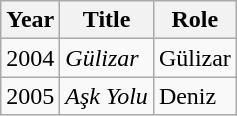<table class="wikitable sortable">
<tr>
<th>Year</th>
<th>Title</th>
<th>Role</th>
</tr>
<tr>
<td>2004</td>
<td><em>Gülizar</em></td>
<td>Gülizar</td>
</tr>
<tr>
<td>2005</td>
<td><em>Aşk Yolu</em></td>
<td>Deniz</td>
</tr>
</table>
